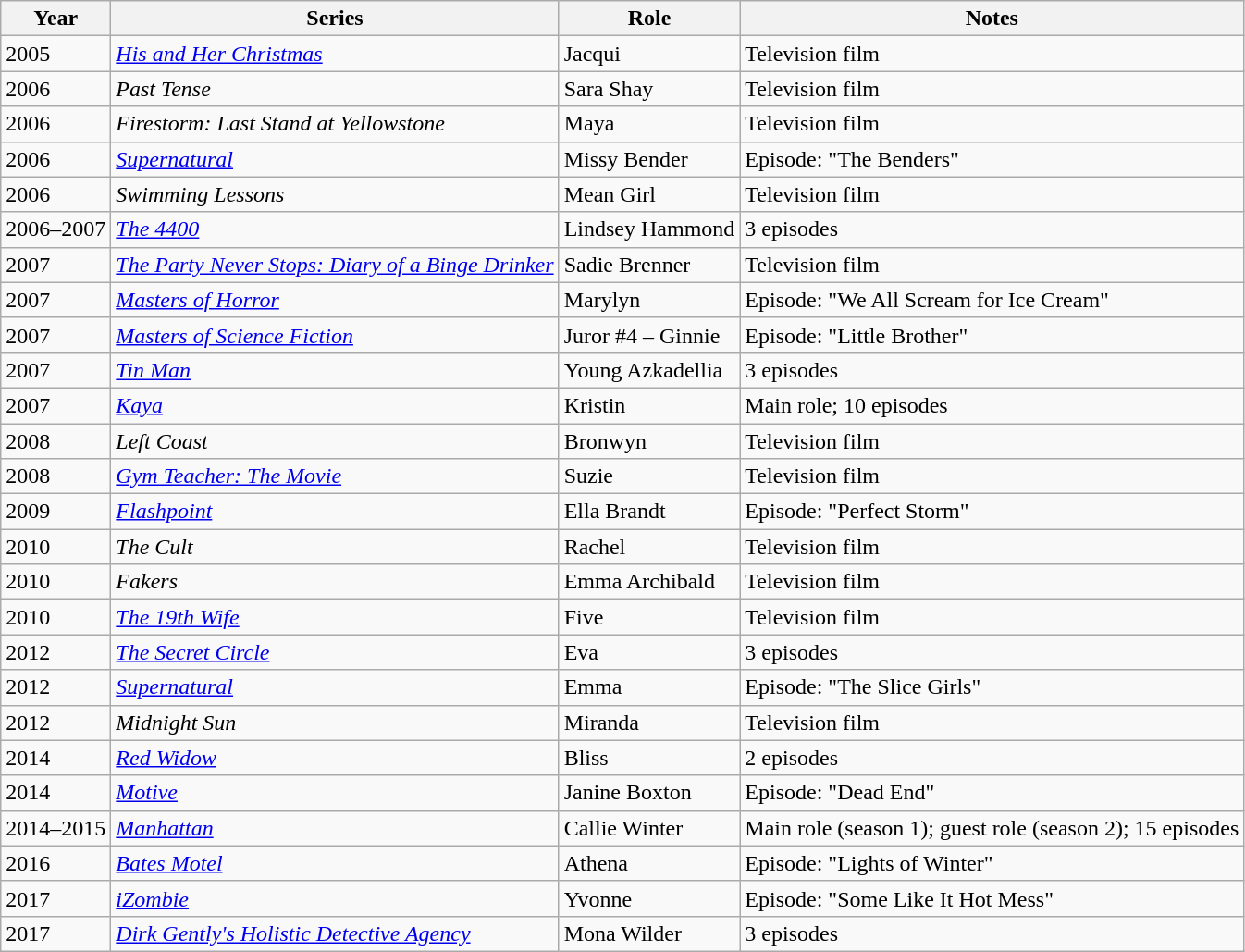<table class="wikitable sortable">
<tr>
<th>Year</th>
<th>Series</th>
<th>Role</th>
<th class="unsortable">Notes</th>
</tr>
<tr>
<td>2005</td>
<td><em><a href='#'>His and Her Christmas</a></em></td>
<td>Jacqui</td>
<td>Television film</td>
</tr>
<tr>
<td>2006</td>
<td><em>Past Tense</em></td>
<td>Sara Shay</td>
<td>Television film</td>
</tr>
<tr>
<td>2006</td>
<td><em>Firestorm: Last Stand at Yellowstone</em></td>
<td>Maya</td>
<td>Television film</td>
</tr>
<tr>
<td>2006</td>
<td><em><a href='#'>Supernatural</a></em></td>
<td>Missy Bender</td>
<td>Episode: "The Benders"</td>
</tr>
<tr>
<td>2006</td>
<td><em>Swimming Lessons</em></td>
<td>Mean Girl</td>
<td>Television film</td>
</tr>
<tr>
<td>2006–2007</td>
<td data-sort-value="4400, The"><em><a href='#'>The 4400</a></em></td>
<td>Lindsey Hammond</td>
<td>3 episodes</td>
</tr>
<tr>
<td>2007</td>
<td data-sort-value="Party Never Stops: Diary of a Binge Drinker, The"><em><a href='#'>The Party Never Stops: Diary of a Binge Drinker</a></em></td>
<td>Sadie Brenner</td>
<td>Television film</td>
</tr>
<tr>
<td>2007</td>
<td><em><a href='#'>Masters of Horror</a></em></td>
<td>Marylyn</td>
<td>Episode: "We All Scream for Ice Cream"</td>
</tr>
<tr>
<td>2007</td>
<td><em><a href='#'>Masters of Science Fiction</a></em></td>
<td>Juror #4 – Ginnie</td>
<td>Episode: "Little Brother"</td>
</tr>
<tr>
<td>2007</td>
<td><em><a href='#'>Tin Man</a></em></td>
<td>Young Azkadellia</td>
<td>3 episodes</td>
</tr>
<tr>
<td>2007</td>
<td><em><a href='#'>Kaya</a></em></td>
<td>Kristin</td>
<td>Main role; 10 episodes</td>
</tr>
<tr>
<td>2008</td>
<td><em>Left Coast</em></td>
<td>Bronwyn</td>
<td>Television film</td>
</tr>
<tr>
<td>2008</td>
<td><em><a href='#'>Gym Teacher: The Movie</a></em></td>
<td>Suzie</td>
<td>Television film</td>
</tr>
<tr>
<td>2009</td>
<td><em><a href='#'>Flashpoint</a></em></td>
<td>Ella Brandt</td>
<td>Episode: "Perfect Storm"</td>
</tr>
<tr>
<td>2010</td>
<td data-sort-value="Cult, The"><em>The Cult</em></td>
<td>Rachel</td>
<td>Television film</td>
</tr>
<tr>
<td>2010</td>
<td><em>Fakers</em></td>
<td>Emma Archibald</td>
<td>Television film</td>
</tr>
<tr>
<td>2010</td>
<td data-sort-value="19th Wife, The"><em><a href='#'>The 19th Wife</a></em></td>
<td>Five</td>
<td>Television film</td>
</tr>
<tr>
<td>2012</td>
<td data-sort-value="Secret Circle, The"><em><a href='#'>The Secret Circle</a></em></td>
<td>Eva</td>
<td>3 episodes</td>
</tr>
<tr>
<td>2012</td>
<td><em><a href='#'>Supernatural</a></em></td>
<td>Emma</td>
<td>Episode: "The Slice Girls"</td>
</tr>
<tr>
<td>2012</td>
<td><em>Midnight Sun</em></td>
<td>Miranda</td>
<td>Television film</td>
</tr>
<tr>
<td>2014</td>
<td><em><a href='#'>Red Widow</a></em></td>
<td>Bliss</td>
<td>2 episodes</td>
</tr>
<tr>
<td>2014</td>
<td><em><a href='#'>Motive</a></em></td>
<td>Janine Boxton</td>
<td>Episode: "Dead End"</td>
</tr>
<tr>
<td>2014–2015</td>
<td><em><a href='#'>Manhattan</a></em></td>
<td>Callie Winter</td>
<td>Main role (season 1); guest role (season 2); 15 episodes</td>
</tr>
<tr>
<td>2016</td>
<td><em><a href='#'>Bates Motel</a></em></td>
<td>Athena</td>
<td>Episode: "Lights of Winter"</td>
</tr>
<tr>
<td>2017</td>
<td><em><a href='#'>iZombie</a></em></td>
<td>Yvonne</td>
<td>Episode: "Some Like It Hot Mess"</td>
</tr>
<tr>
<td>2017</td>
<td><em><a href='#'>Dirk Gently's Holistic Detective Agency</a></em></td>
<td>Mona Wilder</td>
<td>3 episodes</td>
</tr>
</table>
